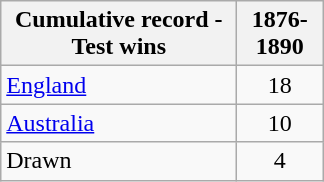<table class="wikitable" style="text-align:center;">
<tr>
<th width="150">Cumulative record - Test wins</th>
<th width="50">1876-1890</th>
</tr>
<tr>
<td style="text-align:left;"><a href='#'>England</a></td>
<td>18</td>
</tr>
<tr>
<td style="text-align:left;"><a href='#'>Australia</a></td>
<td>10</td>
</tr>
<tr>
<td style="text-align:left;">Drawn</td>
<td>4</td>
</tr>
</table>
